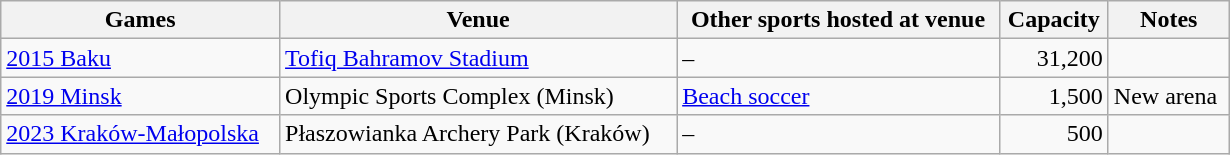<table class="wikitable sortable" width=820px>
<tr>
<th>Games</th>
<th>Venue</th>
<th>Other sports hosted at venue</th>
<th>Capacity</th>
<th>Notes</th>
</tr>
<tr>
<td><a href='#'>2015 Baku</a></td>
<td><a href='#'>Tofiq Bahramov Stadium</a></td>
<td>–</td>
<td align="right">31,200</td>
<td></td>
</tr>
<tr>
<td><a href='#'>2019 Minsk</a></td>
<td>Olympic Sports Complex (Minsk)</td>
<td><a href='#'>Beach soccer</a></td>
<td align="right">1,500</td>
<td>New arena</td>
</tr>
<tr>
<td><a href='#'>2023 Kraków-Małopolska</a></td>
<td>Płaszowianka Archery Park (Kraków)</td>
<td>–</td>
<td align="right">500</td>
</tr>
</table>
